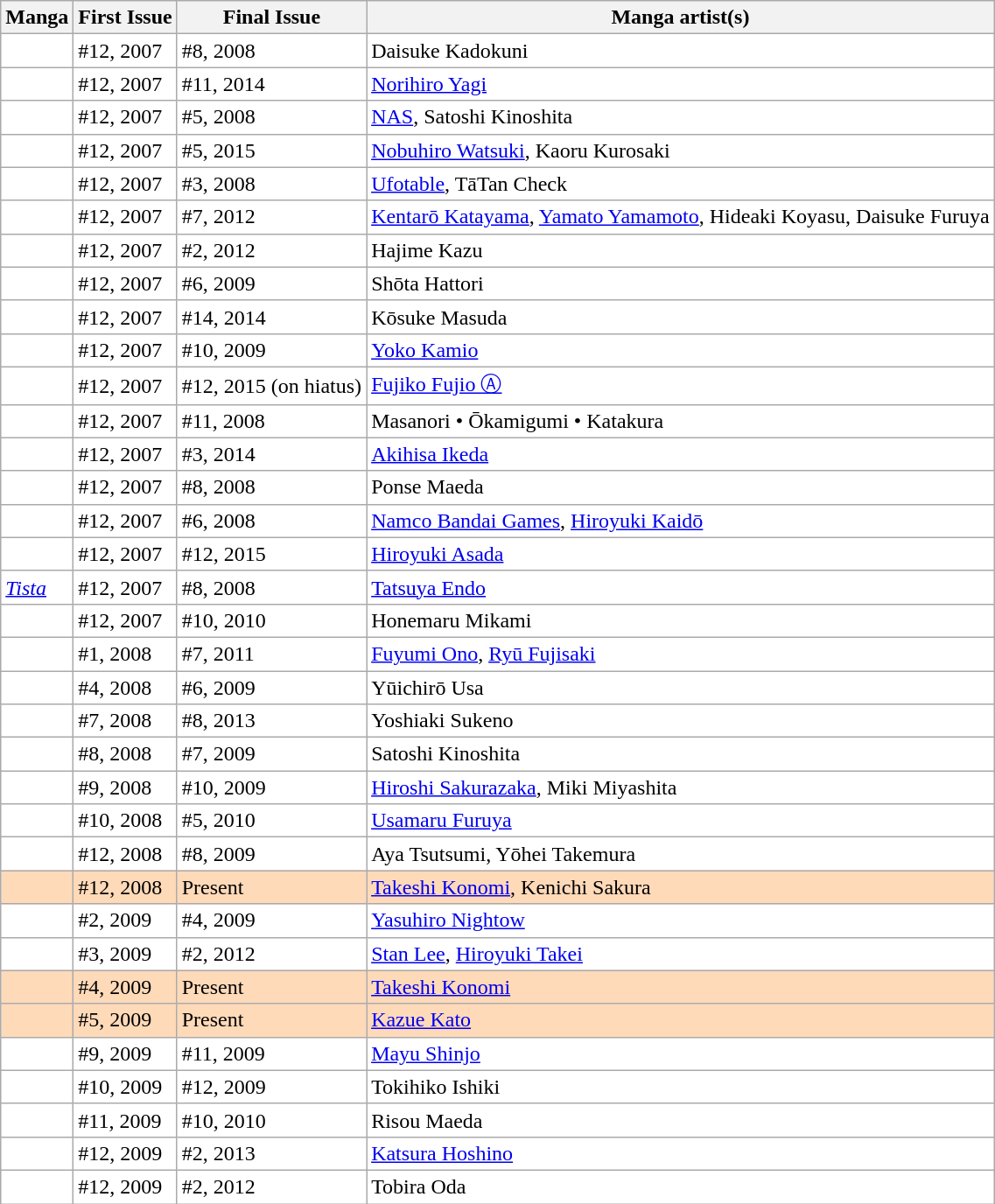<table class="wikitable sortable" style="background: #FFF;">
<tr>
<th>Manga</th>
<th>First Issue</th>
<th>Final Issue</th>
<th>Manga artist(s)</th>
</tr>
<tr>
<td></td>
<td>#12, 2007</td>
<td>#8, 2008</td>
<td>Daisuke Kadokuni</td>
</tr>
<tr>
<td></td>
<td>#12, 2007</td>
<td>#11, 2014</td>
<td><a href='#'>Norihiro Yagi</a></td>
</tr>
<tr>
<td></td>
<td>#12, 2007</td>
<td>#5, 2008</td>
<td><a href='#'>NAS</a>, Satoshi Kinoshita</td>
</tr>
<tr>
<td></td>
<td>#12, 2007</td>
<td>#5, 2015</td>
<td><a href='#'>Nobuhiro Watsuki</a>, Kaoru Kurosaki</td>
</tr>
<tr>
<td></td>
<td>#12, 2007</td>
<td>#3, 2008</td>
<td><a href='#'>Ufotable</a>, TāTan Check</td>
</tr>
<tr>
<td></td>
<td>#12, 2007</td>
<td>#7, 2012</td>
<td><a href='#'>Kentarō Katayama</a>, <a href='#'>Yamato Yamamoto</a>, Hideaki Koyasu, Daisuke Furuya</td>
</tr>
<tr>
<td></td>
<td>#12, 2007</td>
<td>#2, 2012</td>
<td>Hajime Kazu</td>
</tr>
<tr>
<td></td>
<td>#12, 2007</td>
<td>#6, 2009</td>
<td>Shōta Hattori</td>
</tr>
<tr>
<td></td>
<td>#12, 2007</td>
<td>#14, 2014</td>
<td>Kōsuke Masuda</td>
</tr>
<tr>
<td></td>
<td>#12, 2007</td>
<td>#10, 2009</td>
<td><a href='#'>Yoko Kamio</a></td>
</tr>
<tr>
<td></td>
<td>#12, 2007</td>
<td>#12, 2015 (on hiatus)</td>
<td><a href='#'>Fujiko Fujio Ⓐ</a></td>
</tr>
<tr>
<td></td>
<td>#12, 2007</td>
<td>#11, 2008</td>
<td>Masanori • Ōkamigumi • Katakura</td>
</tr>
<tr>
<td></td>
<td>#12, 2007</td>
<td>#3, 2014</td>
<td><a href='#'>Akihisa Ikeda</a></td>
</tr>
<tr>
<td></td>
<td>#12, 2007</td>
<td>#8, 2008</td>
<td>Ponse Maeda</td>
</tr>
<tr>
<td></td>
<td>#12, 2007</td>
<td>#6, 2008</td>
<td><a href='#'>Namco Bandai Games</a>, <a href='#'>Hiroyuki Kaidō</a></td>
</tr>
<tr>
<td></td>
<td>#12, 2007</td>
<td>#12, 2015</td>
<td><a href='#'>Hiroyuki Asada</a></td>
</tr>
<tr>
<td><em><a href='#'>Tista</a></em></td>
<td>#12, 2007</td>
<td>#8, 2008</td>
<td><a href='#'>Tatsuya Endo</a></td>
</tr>
<tr>
<td></td>
<td>#12, 2007</td>
<td>#10, 2010</td>
<td>Honemaru Mikami</td>
</tr>
<tr>
<td></td>
<td>#1, 2008</td>
<td>#7, 2011</td>
<td><a href='#'>Fuyumi Ono</a>, <a href='#'>Ryū Fujisaki</a></td>
</tr>
<tr>
<td></td>
<td>#4, 2008</td>
<td>#6, 2009</td>
<td>Yūichirō Usa</td>
</tr>
<tr>
<td></td>
<td>#7, 2008</td>
<td>#8, 2013</td>
<td>Yoshiaki Sukeno</td>
</tr>
<tr>
<td></td>
<td>#8, 2008</td>
<td>#7, 2009</td>
<td>Satoshi Kinoshita</td>
</tr>
<tr>
<td></td>
<td>#9, 2008</td>
<td>#10, 2009</td>
<td><a href='#'>Hiroshi Sakurazaka</a>, Miki Miyashita</td>
</tr>
<tr>
<td></td>
<td>#10, 2008</td>
<td>#5, 2010</td>
<td><a href='#'>Usamaru Furuya</a></td>
</tr>
<tr>
<td></td>
<td>#12, 2008</td>
<td>#8, 2009</td>
<td>Aya Tsutsumi, Yōhei Takemura</td>
</tr>
<tr style="background-color:#FFDAB9;">
<td></td>
<td>#12, 2008</td>
<td>Present</td>
<td><a href='#'>Takeshi Konomi</a>, Kenichi Sakura</td>
</tr>
<tr>
<td></td>
<td>#2, 2009</td>
<td>#4, 2009</td>
<td><a href='#'>Yasuhiro Nightow</a></td>
</tr>
<tr>
<td></td>
<td>#3, 2009</td>
<td>#2, 2012</td>
<td><a href='#'>Stan Lee</a>, <a href='#'>Hiroyuki Takei</a></td>
</tr>
<tr style="background-color:#FFDAB9;">
<td></td>
<td>#4, 2009</td>
<td>Present</td>
<td><a href='#'>Takeshi Konomi</a></td>
</tr>
<tr style="background-color:#FFDAB9;">
<td></td>
<td>#5, 2009</td>
<td>Present</td>
<td><a href='#'>Kazue Kato</a></td>
</tr>
<tr>
<td></td>
<td>#9, 2009</td>
<td>#11, 2009</td>
<td><a href='#'>Mayu Shinjo</a></td>
</tr>
<tr>
<td></td>
<td>#10, 2009</td>
<td>#12, 2009</td>
<td>Tokihiko Ishiki</td>
</tr>
<tr>
<td></td>
<td>#11, 2009</td>
<td>#10, 2010</td>
<td>Risou Maeda</td>
</tr>
<tr>
<td></td>
<td>#12, 2009</td>
<td>#2, 2013</td>
<td><a href='#'>Katsura Hoshino</a></td>
</tr>
<tr>
<td></td>
<td>#12, 2009</td>
<td>#2, 2012</td>
<td>Tobira Oda</td>
</tr>
</table>
